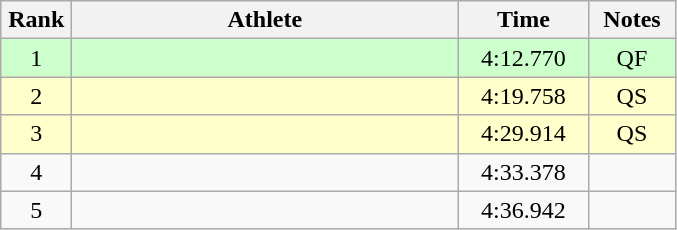<table class=wikitable style="text-align:center">
<tr>
<th width=40>Rank</th>
<th width=250>Athlete</th>
<th width=80>Time</th>
<th width=50>Notes</th>
</tr>
<tr bgcolor="ccffcc">
<td>1</td>
<td align=left></td>
<td>4:12.770</td>
<td>QF</td>
</tr>
<tr bgcolor="#ffffcc">
<td>2</td>
<td align=left></td>
<td>4:19.758</td>
<td>QS</td>
</tr>
<tr bgcolor="#ffffcc">
<td>3</td>
<td align=left></td>
<td>4:29.914</td>
<td>QS</td>
</tr>
<tr>
<td>4</td>
<td align=left></td>
<td>4:33.378</td>
<td></td>
</tr>
<tr>
<td>5</td>
<td align=left></td>
<td>4:36.942</td>
<td></td>
</tr>
</table>
